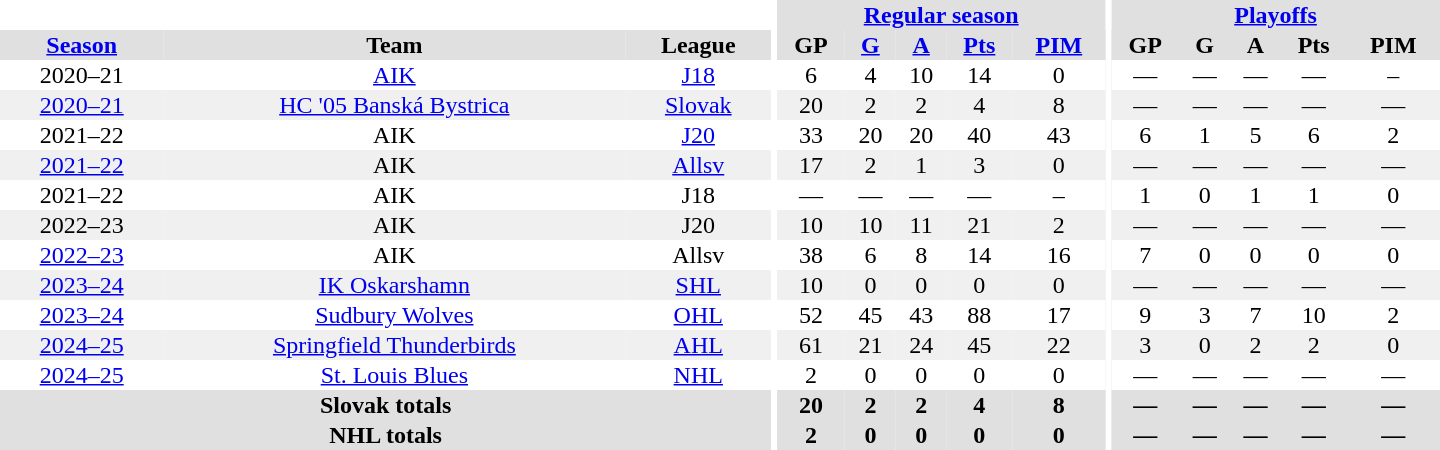<table border="0" cellpadding="1" cellspacing="0" style="text-align:center; width:60em">
<tr bgcolor="#e0e0e0">
<th colspan="3" bgcolor="#ffffff"></th>
<th rowspan="99" bgcolor="#ffffff"></th>
<th colspan="5"><a href='#'>Regular season</a></th>
<th rowspan="99" bgcolor="#ffffff"></th>
<th colspan="5"><a href='#'>Playoffs</a></th>
</tr>
<tr bgcolor="#e0e0e0">
<th><a href='#'>Season</a></th>
<th>Team</th>
<th>League</th>
<th>GP</th>
<th><a href='#'>G</a></th>
<th><a href='#'>A</a></th>
<th><a href='#'>Pts</a></th>
<th><a href='#'>PIM</a></th>
<th>GP</th>
<th>G</th>
<th>A</th>
<th>Pts</th>
<th>PIM</th>
</tr>
<tr>
<td>2020–21</td>
<td><a href='#'>AIK</a></td>
<td><a href='#'>J18</a></td>
<td>6</td>
<td>4</td>
<td>10</td>
<td>14</td>
<td>0</td>
<td>—</td>
<td>—</td>
<td>—</td>
<td>—</td>
<td>–</td>
</tr>
<tr style="background:#f0f0f0;">
<td><a href='#'>2020–21</a></td>
<td><a href='#'>HC '05 Banská Bystrica</a></td>
<td><a href='#'>Slovak</a></td>
<td>20</td>
<td>2</td>
<td>2</td>
<td>4</td>
<td>8</td>
<td>—</td>
<td>—</td>
<td>—</td>
<td>—</td>
<td>—</td>
</tr>
<tr>
<td>2021–22</td>
<td>AIK</td>
<td><a href='#'>J20</a></td>
<td>33</td>
<td>20</td>
<td>20</td>
<td>40</td>
<td>43</td>
<td>6</td>
<td>1</td>
<td>5</td>
<td>6</td>
<td>2</td>
</tr>
<tr style="background:#f0f0f0;">
<td><a href='#'>2021–22</a></td>
<td>AIK</td>
<td><a href='#'>Allsv</a></td>
<td>17</td>
<td>2</td>
<td>1</td>
<td>3</td>
<td>0</td>
<td>—</td>
<td>—</td>
<td>—</td>
<td>—</td>
<td>—</td>
</tr>
<tr>
<td>2021–22</td>
<td>AIK</td>
<td>J18</td>
<td>—</td>
<td>—</td>
<td>—</td>
<td>—</td>
<td>–</td>
<td>1</td>
<td>0</td>
<td>1</td>
<td>1</td>
<td>0</td>
</tr>
<tr style="background:#f0f0f0;">
<td>2022–23</td>
<td>AIK</td>
<td>J20</td>
<td>10</td>
<td>10</td>
<td>11</td>
<td>21</td>
<td>2</td>
<td>—</td>
<td>—</td>
<td>—</td>
<td>—</td>
<td>—</td>
</tr>
<tr>
<td><a href='#'>2022–23</a></td>
<td>AIK</td>
<td>Allsv</td>
<td>38</td>
<td>6</td>
<td>8</td>
<td>14</td>
<td>16</td>
<td>7</td>
<td>0</td>
<td>0</td>
<td>0</td>
<td>0</td>
</tr>
<tr style="background:#f0f0f0;">
<td><a href='#'>2023–24</a></td>
<td><a href='#'>IK Oskarshamn</a></td>
<td><a href='#'>SHL</a></td>
<td>10</td>
<td>0</td>
<td>0</td>
<td>0</td>
<td>0</td>
<td>—</td>
<td>—</td>
<td>—</td>
<td>—</td>
<td>—</td>
</tr>
<tr>
<td><a href='#'>2023–24</a></td>
<td><a href='#'>Sudbury Wolves</a></td>
<td><a href='#'>OHL</a></td>
<td>52</td>
<td>45</td>
<td>43</td>
<td>88</td>
<td>17</td>
<td>9</td>
<td>3</td>
<td>7</td>
<td>10</td>
<td>2</td>
</tr>
<tr style="background:#f0f0f0;">
<td><a href='#'>2024–25</a></td>
<td><a href='#'>Springfield Thunderbirds</a></td>
<td><a href='#'>AHL</a></td>
<td>61</td>
<td>21</td>
<td>24</td>
<td>45</td>
<td>22</td>
<td>3</td>
<td>0</td>
<td>2</td>
<td>2</td>
<td>0</td>
</tr>
<tr>
<td><a href='#'>2024–25</a></td>
<td><a href='#'>St. Louis Blues</a></td>
<td><a href='#'>NHL</a></td>
<td>2</td>
<td>0</td>
<td>0</td>
<td>0</td>
<td>0</td>
<td>—</td>
<td>—</td>
<td>—</td>
<td>—</td>
<td>—</td>
</tr>
<tr style="background:#e0e0e0;">
<th colspan="3">Slovak totals</th>
<th>20</th>
<th>2</th>
<th>2</th>
<th>4</th>
<th>8</th>
<th>—</th>
<th>—</th>
<th>—</th>
<th>—</th>
<th>—</th>
</tr>
<tr style="background:#e0e0e0;">
<th colspan="3">NHL totals</th>
<th>2</th>
<th>0</th>
<th>0</th>
<th>0</th>
<th>0</th>
<th>—</th>
<th>—</th>
<th>—</th>
<th>—</th>
<th>—</th>
</tr>
</table>
